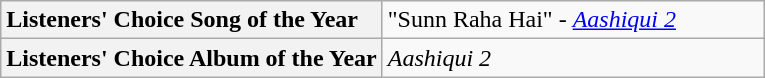<table class="wikitable">
<tr>
<th style="text-align: left; width:50%;">Listeners' Choice Song of the Year</th>
<td>"Sunn Raha Hai" - <em><a href='#'>Aashiqui 2</a></em></td>
</tr>
<tr>
<th style="text-align: left;">Listeners' Choice Album of the Year</th>
<td><em>Aashiqui 2</em></td>
</tr>
</table>
